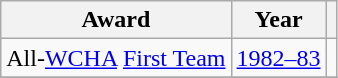<table class="wikitable">
<tr>
<th>Award</th>
<th>Year</th>
<th></th>
</tr>
<tr>
<td>All-<a href='#'>WCHA</a> <a href='#'>First Team</a></td>
<td><a href='#'>1982–83</a></td>
<td></td>
</tr>
<tr>
</tr>
</table>
